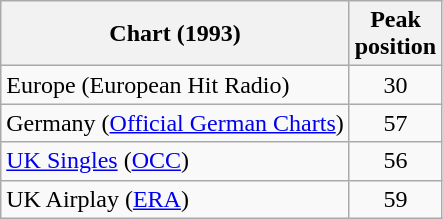<table class="wikitable sortable">
<tr>
<th>Chart (1993)</th>
<th>Peak<br>position</th>
</tr>
<tr>
<td align="left">Europe (European Hit Radio)</td>
<td align="center">30</td>
</tr>
<tr>
<td align="left">Germany (<a href='#'>Official German Charts</a>)</td>
<td align="center">57</td>
</tr>
<tr>
<td align="left"><a href='#'>UK Singles</a> (<a href='#'>OCC</a>)</td>
<td align="center">56</td>
</tr>
<tr>
<td align="left">UK Airplay (<a href='#'>ERA</a>)</td>
<td align="center">59</td>
</tr>
</table>
